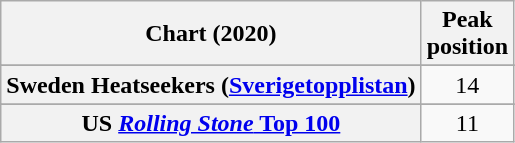<table class="wikitable sortable plainrowheaders" style="text-align:center">
<tr>
<th scope="col">Chart (2020)</th>
<th scope="col">Peak<br>position</th>
</tr>
<tr>
</tr>
<tr>
<th scope="row">Sweden Heatseekers (<a href='#'>Sverigetopplistan</a>)</th>
<td>14</td>
</tr>
<tr>
</tr>
<tr>
</tr>
<tr>
</tr>
<tr>
</tr>
<tr>
<th scope="row">US <a href='#'><em>Rolling Stone</em> Top 100</a></th>
<td>11</td>
</tr>
</table>
